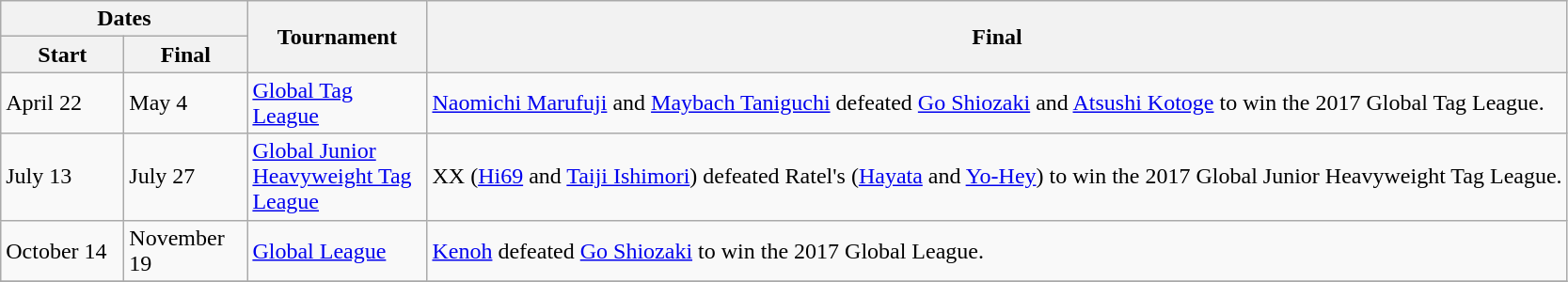<table class="wikitable">
<tr>
<th colspan=2>Dates</th>
<th rowspan=2 scope="col" style="width: 120px;">Tournament</th>
<th rowspan=2>Final</th>
</tr>
<tr>
<th scope="col" style="width: 80px;">Start</th>
<th scope="col" style="width: 80px;">Final</th>
</tr>
<tr>
<td>April 22</td>
<td>May 4</td>
<td><a href='#'>Global Tag League</a></td>
<td><a href='#'>Naomichi Marufuji</a> and <a href='#'>Maybach Taniguchi</a> defeated <a href='#'>Go Shiozaki</a> and <a href='#'>Atsushi Kotoge</a> to win the 2017 Global Tag League.</td>
</tr>
<tr>
<td>July 13</td>
<td>July 27</td>
<td><a href='#'>Global Junior Heavyweight Tag League</a></td>
<td>XX (<a href='#'>Hi69</a> and <a href='#'>Taiji Ishimori</a>) defeated Ratel's (<a href='#'>Hayata</a> and <a href='#'>Yo-Hey</a>) to win the 2017 Global Junior Heavyweight Tag League.</td>
</tr>
<tr>
<td>October 14</td>
<td>November 19</td>
<td><a href='#'>Global League</a></td>
<td><a href='#'>Kenoh</a> defeated <a href='#'>Go Shiozaki</a> to win the 2017 Global League.</td>
</tr>
<tr>
</tr>
</table>
